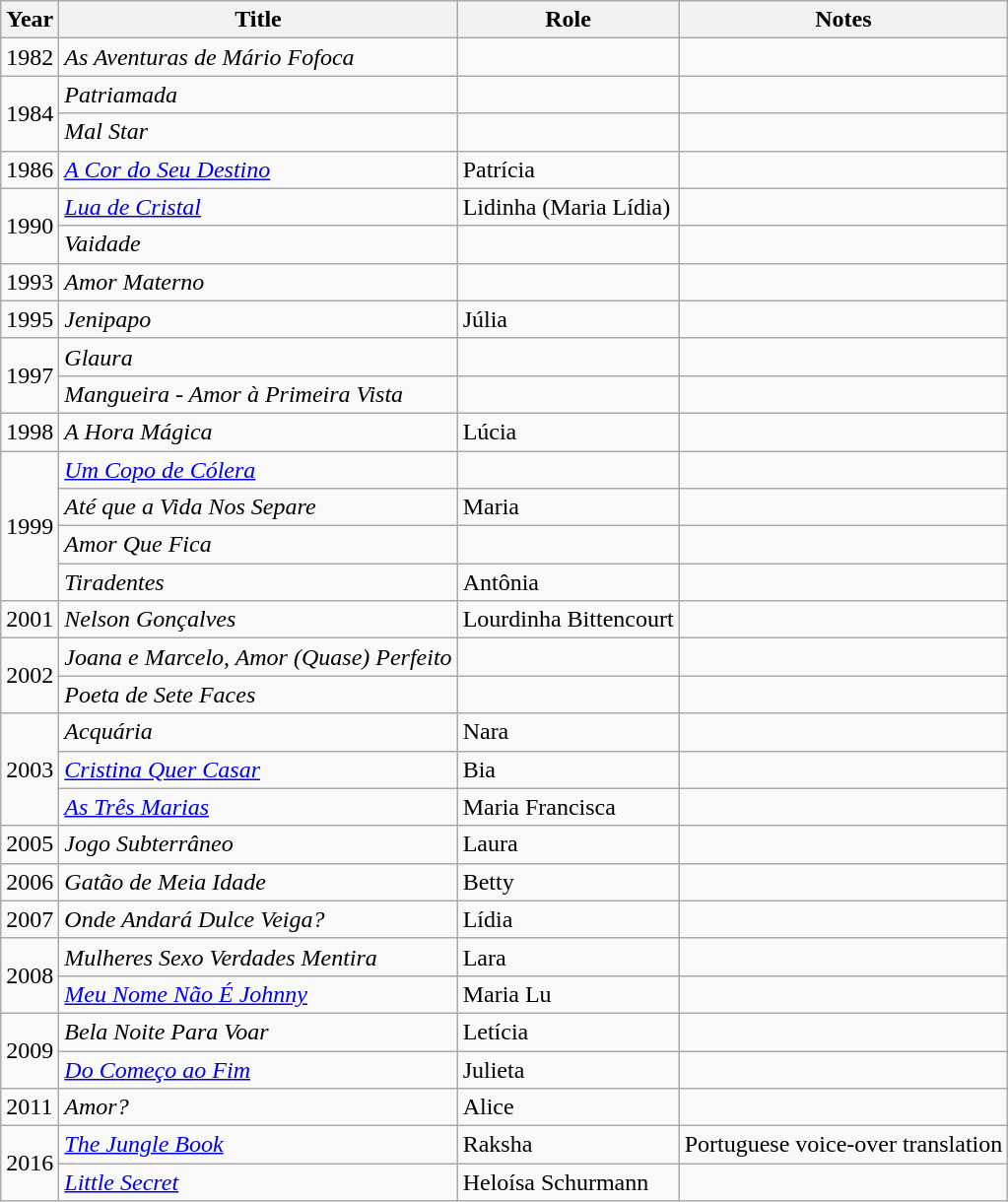<table class="wikitable sortable">
<tr>
<th>Year</th>
<th>Title</th>
<th>Role</th>
<th>Notes</th>
</tr>
<tr>
<td>1982</td>
<td><em>As Aventuras de Mário Fofoca</em></td>
<td></td>
<td></td>
</tr>
<tr>
<td rowspan="2">1984</td>
<td><em>Patriamada</em></td>
<td></td>
<td></td>
</tr>
<tr>
<td><em>Mal Star</em></td>
<td></td>
<td></td>
</tr>
<tr>
<td>1986</td>
<td><em><a href='#'>A Cor do Seu Destino</a></em></td>
<td>Patrícia</td>
<td></td>
</tr>
<tr>
<td rowspan="2">1990</td>
<td><em><a href='#'>Lua de Cristal</a></em></td>
<td>Lidinha (Maria Lídia)</td>
<td></td>
</tr>
<tr>
<td><em>Vaidade</em></td>
<td></td>
<td></td>
</tr>
<tr>
<td>1993</td>
<td><em>Amor Materno</em></td>
<td></td>
<td></td>
</tr>
<tr>
<td>1995</td>
<td><em>Jenipapo</em></td>
<td>Júlia</td>
<td></td>
</tr>
<tr>
<td rowspan="2">1997</td>
<td><em>Glaura</em></td>
<td></td>
<td></td>
</tr>
<tr>
<td><em>Mangueira - Amor à Primeira Vista</em></td>
<td></td>
<td></td>
</tr>
<tr>
<td>1998</td>
<td><em>A Hora Mágica</em></td>
<td>Lúcia</td>
<td></td>
</tr>
<tr>
<td rowspan="4">1999</td>
<td><em><a href='#'>Um Copo de Cólera</a></em></td>
<td></td>
<td></td>
</tr>
<tr>
<td><em>Até que a Vida Nos Separe</em></td>
<td>Maria</td>
<td></td>
</tr>
<tr>
<td><em>Amor Que Fica</em></td>
<td></td>
<td></td>
</tr>
<tr>
<td><em>Tiradentes</em></td>
<td>Antônia</td>
<td></td>
</tr>
<tr>
<td>2001</td>
<td><em>Nelson Gonçalves</em></td>
<td>Lourdinha Bittencourt</td>
<td></td>
</tr>
<tr>
<td rowspan="2">2002</td>
<td><em>Joana e Marcelo,  Amor (Quase) Perfeito</em></td>
<td></td>
<td></td>
</tr>
<tr>
<td><em>Poeta de Sete Faces</em></td>
<td></td>
<td></td>
</tr>
<tr>
<td rowspan="3">2003</td>
<td><em>Acquária</em></td>
<td>Nara </td>
<td></td>
</tr>
<tr>
<td><em><a href='#'>Cristina Quer Casar</a></em></td>
<td>Bia</td>
<td></td>
</tr>
<tr>
<td><em><a href='#'>As Três Marias</a></em></td>
<td>Maria Francisca</td>
<td></td>
</tr>
<tr>
<td>2005</td>
<td><em>Jogo Subterrâneo</em></td>
<td>Laura</td>
<td></td>
</tr>
<tr>
<td>2006</td>
<td><em>Gatão de Meia Idade</em></td>
<td>Betty</td>
<td></td>
</tr>
<tr>
<td>2007</td>
<td><em>Onde Andará Dulce Veiga?</em></td>
<td>Lídia</td>
<td></td>
</tr>
<tr>
<td rowspan="2">2008</td>
<td><em>Mulheres Sexo Verdades Mentira</em></td>
<td>Lara</td>
<td></td>
</tr>
<tr>
<td><em><a href='#'>Meu Nome Não É Johnny</a></em></td>
<td>Maria Lu</td>
<td></td>
</tr>
<tr>
<td rowspan="2">2009</td>
<td><em>Bela Noite Para Voar</em></td>
<td>Letícia</td>
<td></td>
</tr>
<tr>
<td><em><a href='#'>Do Começo ao Fim</a></em></td>
<td>Julieta</td>
<td></td>
</tr>
<tr>
<td>2011</td>
<td><em>Amor?</em></td>
<td>Alice</td>
<td></td>
</tr>
<tr>
<td rowspan="2">2016</td>
<td><em><a href='#'>The Jungle Book</a></em></td>
<td>Raksha</td>
<td>Portuguese voice-over translation</td>
</tr>
<tr>
<td><em><a href='#'>Little Secret</a></em></td>
<td>Heloísa Schurmann</td>
<td></td>
</tr>
</table>
